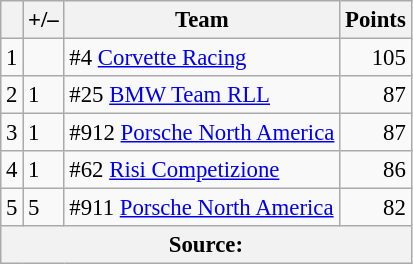<table class="wikitable" style="font-size: 95%;">
<tr>
<th scope="col"></th>
<th scope="col">+/–</th>
<th scope="col">Team</th>
<th scope="col">Points</th>
</tr>
<tr>
<td align=center>1</td>
<td align="left"></td>
<td> #4 <a href='#'>Corvette Racing</a></td>
<td align=right>105</td>
</tr>
<tr>
<td align=center>2</td>
<td align="left"> 1</td>
<td> #25 <a href='#'>BMW Team RLL</a></td>
<td align=right>87</td>
</tr>
<tr>
<td align=center>3</td>
<td align="left"> 1</td>
<td> #912 <a href='#'>Porsche North America</a></td>
<td align=right>87</td>
</tr>
<tr>
<td align=center>4</td>
<td align="left"> 1</td>
<td> #62 <a href='#'>Risi Competizione</a></td>
<td align=right>86</td>
</tr>
<tr>
<td align=center>5</td>
<td align="left"> 5</td>
<td> #911 <a href='#'>Porsche North America</a></td>
<td align=right>82</td>
</tr>
<tr>
<th colspan=5>Source:</th>
</tr>
</table>
